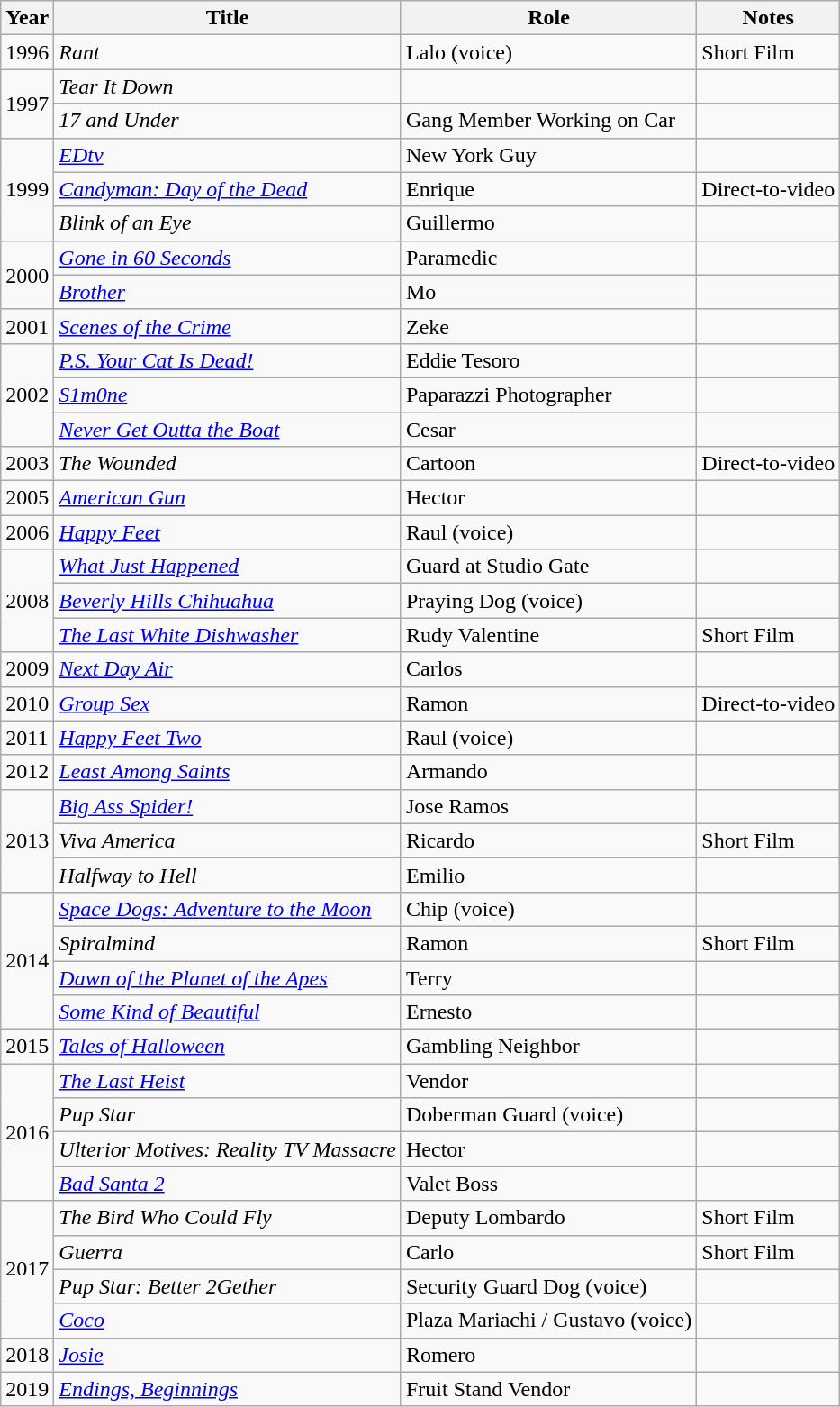<table class="wikitable sortable">
<tr>
<th>Year</th>
<th>Title</th>
<th>Role</th>
<th>Notes</th>
</tr>
<tr>
<td>1996</td>
<td><em>Rant</em></td>
<td>Lalo (voice)</td>
<td>Short Film</td>
</tr>
<tr>
<td rowspan="2">1997</td>
<td><em>Tear It Down</em></td>
<td></td>
<td></td>
</tr>
<tr>
<td><em>17 and Under</em></td>
<td>Gang Member Working on Car</td>
<td></td>
</tr>
<tr>
<td rowspan="3">1999</td>
<td><em><a href='#'>EDtv</a></em></td>
<td>New York Guy</td>
<td></td>
</tr>
<tr>
<td><em><a href='#'>Candyman: Day of the Dead</a></em></td>
<td>Enrique</td>
<td>Direct-to-video</td>
</tr>
<tr>
<td><em>Blink of an Eye</em></td>
<td>Guillermo</td>
<td></td>
</tr>
<tr>
<td rowspan="2">2000</td>
<td><em><a href='#'>Gone in 60 Seconds</a></em></td>
<td>Paramedic</td>
<td></td>
</tr>
<tr>
<td><em><a href='#'>Brother</a></em></td>
<td>Mo</td>
<td></td>
</tr>
<tr>
<td>2001</td>
<td><em><a href='#'>Scenes of the Crime</a></em></td>
<td>Zeke</td>
<td></td>
</tr>
<tr>
<td rowspan="3">2002</td>
<td><em><a href='#'>P.S. Your Cat Is Dead!</a></em></td>
<td>Eddie Tesoro</td>
<td></td>
</tr>
<tr>
<td><em><a href='#'>S1m0ne</a></em></td>
<td>Paparazzi Photographer</td>
<td></td>
</tr>
<tr>
<td><em><a href='#'>Never Get Outta the Boat</a></em></td>
<td>Cesar</td>
<td></td>
</tr>
<tr>
<td>2003</td>
<td><em>The Wounded</em></td>
<td>Cartoon</td>
<td>Direct-to-video</td>
</tr>
<tr>
<td>2005</td>
<td><em><a href='#'>American Gun</a></em></td>
<td>Hector</td>
<td></td>
</tr>
<tr>
<td>2006</td>
<td><em><a href='#'>Happy Feet</a></em></td>
<td>Raul (voice)</td>
<td></td>
</tr>
<tr>
<td rowspan="3">2008</td>
<td><em><a href='#'>What Just Happened</a></em></td>
<td>Guard at Studio Gate</td>
<td></td>
</tr>
<tr>
<td><em><a href='#'>Beverly Hills Chihuahua</a></em></td>
<td>Praying Dog (voice)</td>
<td></td>
</tr>
<tr>
<td><em><a href='#'>The Last White Dishwasher</a></em></td>
<td>Rudy Valentine</td>
<td>Short Film</td>
</tr>
<tr>
<td>2009</td>
<td><em><a href='#'>Next Day Air</a></em></td>
<td>Carlos</td>
<td></td>
</tr>
<tr>
<td>2010</td>
<td><em><a href='#'>Group Sex</a></em></td>
<td>Ramon</td>
<td>Direct-to-video</td>
</tr>
<tr>
<td>2011</td>
<td><em><a href='#'>Happy Feet Two</a></em></td>
<td>Raul (voice)</td>
<td></td>
</tr>
<tr>
<td>2012</td>
<td><em><a href='#'>Least Among Saints</a></em></td>
<td>Armando</td>
<td></td>
</tr>
<tr>
<td rowspan="3">2013</td>
<td><em><a href='#'>Big Ass Spider!</a></em></td>
<td>Jose Ramos</td>
<td></td>
</tr>
<tr>
<td><em>Viva America</em></td>
<td>Ricardo</td>
<td>Short Film</td>
</tr>
<tr>
<td><em>Halfway to Hell</em></td>
<td>Emilio</td>
<td></td>
</tr>
<tr>
<td rowspan="4">2014</td>
<td><em><a href='#'>Space Dogs: Adventure to the Moon</a></em></td>
<td>Chip (voice)</td>
<td></td>
</tr>
<tr>
<td><em>Spiralmind</em></td>
<td>Ramon</td>
<td>Short Film</td>
</tr>
<tr>
<td><em><a href='#'>Dawn of the Planet of the Apes</a></em></td>
<td>Terry</td>
<td></td>
</tr>
<tr>
<td><em><a href='#'>Some Kind of Beautiful</a></em></td>
<td>Ernesto</td>
<td></td>
</tr>
<tr>
<td>2015</td>
<td><em><a href='#'>Tales of Halloween</a></em></td>
<td>Gambling Neighbor</td>
<td></td>
</tr>
<tr>
<td rowspan="4">2016</td>
<td><em><a href='#'>The Last Heist</a></em></td>
<td>Vendor</td>
<td></td>
</tr>
<tr>
<td><em>Pup Star</em></td>
<td>Doberman Guard (voice)</td>
<td></td>
</tr>
<tr>
<td><em>Ulterior Motives: Reality TV Massacre</em></td>
<td>Hector</td>
<td></td>
</tr>
<tr>
<td><em><a href='#'>Bad Santa 2</a></em></td>
<td>Valet Boss</td>
<td></td>
</tr>
<tr>
<td rowspan="4">2017</td>
<td><em>The Bird Who Could Fly</em></td>
<td>Deputy Lombardo</td>
<td>Short Film</td>
</tr>
<tr>
<td><em>Guerra</em></td>
<td>Carlo</td>
<td>Short Film</td>
</tr>
<tr>
<td><em>Pup Star: Better 2Gether</em></td>
<td>Security Guard Dog (voice)</td>
<td></td>
</tr>
<tr>
<td><em><a href='#'>Coco</a></em></td>
<td>Plaza Mariachi / Gustavo (voice)</td>
<td></td>
</tr>
<tr>
<td>2018</td>
<td><em><a href='#'>Josie</a></em></td>
<td>Romero</td>
<td></td>
</tr>
<tr>
<td>2019</td>
<td><em><a href='#'>Endings, Beginnings</a></em></td>
<td>Fruit Stand Vendor</td>
<td></td>
</tr>
</table>
